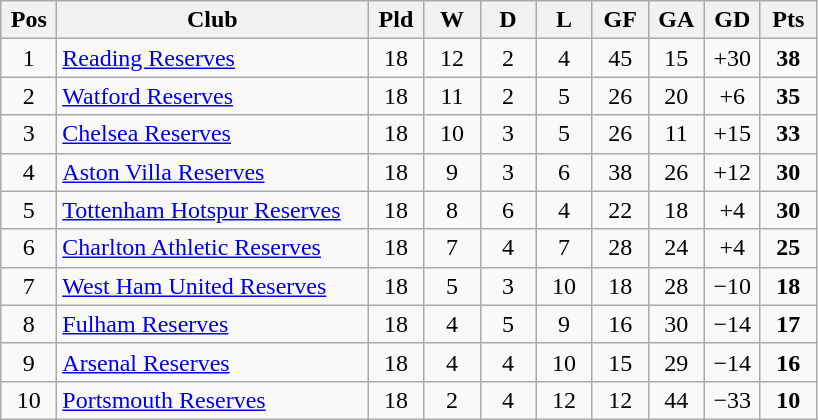<table class="wikitable" style="text-align:center">
<tr>
<th width=30>Pos</th>
<th width=200>Club</th>
<th width=30>Pld</th>
<th width=30>W</th>
<th width=30>D</th>
<th width=30>L</th>
<th width=30>GF</th>
<th width=30>GA</th>
<th width=30>GD</th>
<th width=30>Pts</th>
</tr>
<tr>
<td>1</td>
<td align="left"><a href='#'>Reading Reserves</a></td>
<td>18</td>
<td>12</td>
<td>2</td>
<td>4</td>
<td>45</td>
<td>15</td>
<td>+30</td>
<td><strong>38</strong></td>
</tr>
<tr>
<td>2</td>
<td align="left"><a href='#'>Watford Reserves</a></td>
<td>18</td>
<td>11</td>
<td>2</td>
<td>5</td>
<td>26</td>
<td>20</td>
<td>+6</td>
<td><strong>35</strong></td>
</tr>
<tr>
<td>3</td>
<td align="left"><a href='#'>Chelsea Reserves</a></td>
<td>18</td>
<td>10</td>
<td>3</td>
<td>5</td>
<td>26</td>
<td>11</td>
<td>+15</td>
<td><strong>33</strong></td>
</tr>
<tr>
<td>4</td>
<td align="left"><a href='#'>Aston Villa Reserves</a></td>
<td>18</td>
<td>9</td>
<td>3</td>
<td>6</td>
<td>38</td>
<td>26</td>
<td>+12</td>
<td><strong>30</strong></td>
</tr>
<tr>
<td>5</td>
<td align="left"><a href='#'>Tottenham Hotspur Reserves</a></td>
<td>18</td>
<td>8</td>
<td>6</td>
<td>4</td>
<td>22</td>
<td>18</td>
<td>+4</td>
<td><strong>30</strong></td>
</tr>
<tr>
<td>6</td>
<td align="left"><a href='#'>Charlton Athletic Reserves</a></td>
<td>18</td>
<td>7</td>
<td>4</td>
<td>7</td>
<td>28</td>
<td>24</td>
<td>+4</td>
<td><strong>25</strong></td>
</tr>
<tr>
<td>7</td>
<td align="left"><a href='#'>West Ham United Reserves</a></td>
<td>18</td>
<td>5</td>
<td>3</td>
<td>10</td>
<td>18</td>
<td>28</td>
<td>−10</td>
<td><strong>18</strong></td>
</tr>
<tr>
<td>8</td>
<td align="left"><a href='#'>Fulham Reserves</a></td>
<td>18</td>
<td>4</td>
<td>5</td>
<td>9</td>
<td>16</td>
<td>30</td>
<td>−14</td>
<td><strong>17</strong></td>
</tr>
<tr>
<td>9</td>
<td align="left"><a href='#'>Arsenal Reserves</a></td>
<td>18</td>
<td>4</td>
<td>4</td>
<td>10</td>
<td>15</td>
<td>29</td>
<td>−14</td>
<td><strong>16</strong></td>
</tr>
<tr>
<td>10</td>
<td align="left"><a href='#'>Portsmouth Reserves</a></td>
<td>18</td>
<td>2</td>
<td>4</td>
<td>12</td>
<td>12</td>
<td>44</td>
<td>−33</td>
<td><strong>10</strong></td>
</tr>
</table>
